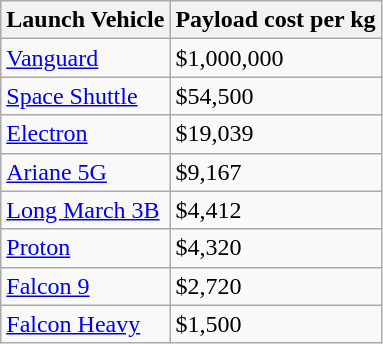<table class="wikitable">
<tr>
<th>Launch Vehicle</th>
<th>Payload cost per kg</th>
</tr>
<tr>
<td><a href='#'>Vanguard</a></td>
<td>$1,000,000 </td>
</tr>
<tr>
<td><a href='#'>Space Shuttle</a></td>
<td>$54,500 </td>
</tr>
<tr>
<td><a href='#'>Electron</a></td>
<td>$19,039 </td>
</tr>
<tr>
<td><a href='#'>Ariane 5G</a></td>
<td>$9,167 </td>
</tr>
<tr>
<td><a href='#'>Long March 3B</a></td>
<td>$4,412 </td>
</tr>
<tr>
<td><a href='#'>Proton</a></td>
<td>$4,320 </td>
</tr>
<tr>
<td><a href='#'>Falcon 9</a></td>
<td>$2,720 </td>
</tr>
<tr>
<td><a href='#'>Falcon Heavy</a></td>
<td>$1,500 </td>
</tr>
</table>
